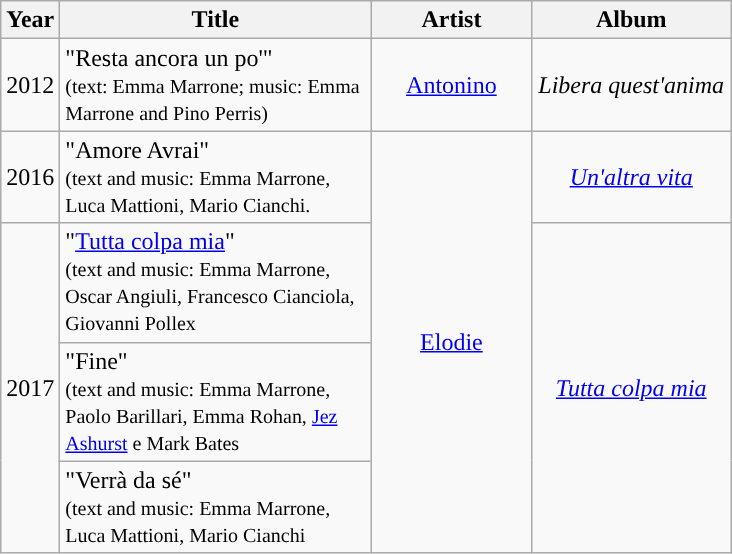<table class="wikitable">
<tr>
<th width="25">Year</th>
<th style="width:200px;">Title</th>
<th style="width:100px;">Artist</th>
<th style="width:125px;">Album</th>
</tr>
<tr>
<td>2012</td>
<td>"Resta ancora un po'"<br><small>(text: Emma Marrone; music: Emma Marrone and Pino Perris)</small></td>
<td style="text-align:center;"><a href='#'>Antonino</a></td>
<td style="text-align:center;"><em>Libera quest'anima</em></td>
</tr>
<tr>
<td>2016</td>
<td>"Amore Avrai"<br><small>(text and music: Emma Marrone, Luca Mattioni, Mario Cianchi.</small></td>
<td rowspan=4 style="text-align:center;"><a href='#'>Elodie</a></td>
<td style="text-align:center;"><a href='#'><em>Un'altra vita</em></a></td>
</tr>
<tr>
<td rowspan=3>2017</td>
<td>"<a href='#'>Tutta colpa mia</a>"<br><small>(text and music: Emma Marrone, Oscar Angiuli, Francesco Cianciola, Giovanni Pollex</small></td>
<td rowspan=3 style="text-align:center;"><em><a href='#'>Tutta colpa mia</a></em></td>
</tr>
<tr>
<td>"Fine"<br><small>(text and music: Emma Marrone, Paolo Barillari, Emma Rohan, <a href='#'>Jez Ashurst</a> e Mark Bates</small></td>
</tr>
<tr>
<td>"Verrà da sé"<br><small>(text and music: Emma Marrone, Luca Mattioni, Mario Cianchi</small></td>
</tr>
</table>
